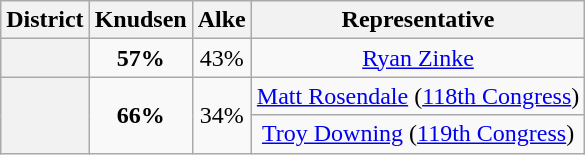<table class=wikitable>
<tr>
<th>District</th>
<th>Knudsen</th>
<th>Alke</th>
<th>Representative</th>
</tr>
<tr align=center>
<th></th>
<td><strong>57%</strong></td>
<td>43%</td>
<td><a href='#'>Ryan Zinke</a></td>
</tr>
<tr align=center>
<th rowspan=2 ></th>
<td rowspan=2><strong>66%</strong></td>
<td rowspan=2>34%</td>
<td><a href='#'>Matt Rosendale</a> (<a href='#'>118th Congress</a>)</td>
</tr>
<tr align=center>
<td><a href='#'>Troy Downing</a> (<a href='#'>119th Congress</a>)</td>
</tr>
</table>
